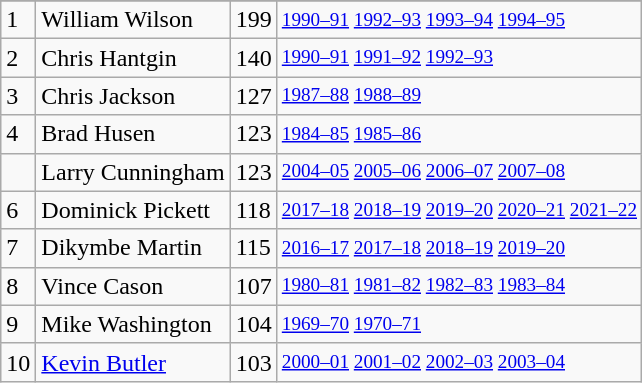<table class="wikitable">
<tr>
</tr>
<tr>
<td>1</td>
<td>William Wilson</td>
<td>199</td>
<td style="font-size:80%;"><a href='#'>1990–91</a> <a href='#'>1992–93</a> <a href='#'>1993–94</a> <a href='#'>1994–95</a></td>
</tr>
<tr>
<td>2</td>
<td>Chris Hantgin</td>
<td>140</td>
<td style="font-size:80%;"><a href='#'>1990–91</a> <a href='#'>1991–92</a> <a href='#'>1992–93</a></td>
</tr>
<tr>
<td>3</td>
<td>Chris Jackson</td>
<td>127</td>
<td style="font-size:80%;"><a href='#'>1987–88</a> <a href='#'>1988–89</a></td>
</tr>
<tr>
<td>4</td>
<td>Brad Husen</td>
<td>123</td>
<td style="font-size:80%;"><a href='#'>1984–85</a> <a href='#'>1985–86</a></td>
</tr>
<tr>
<td></td>
<td>Larry Cunningham</td>
<td>123</td>
<td style="font-size:80%;"><a href='#'>2004–05</a> <a href='#'>2005–06</a> <a href='#'>2006–07</a> <a href='#'>2007–08</a></td>
</tr>
<tr>
<td>6</td>
<td>Dominick Pickett</td>
<td>118</td>
<td style="font-size:80%;"><a href='#'>2017–18</a> <a href='#'>2018–19</a> <a href='#'>2019–20</a> <a href='#'>2020–21</a> <a href='#'>2021–22</a></td>
</tr>
<tr>
<td>7</td>
<td>Dikymbe Martin</td>
<td>115</td>
<td style="font-size:80%;"><a href='#'>2016–17</a> <a href='#'>2017–18</a> <a href='#'>2018–19</a> <a href='#'>2019–20</a></td>
</tr>
<tr>
<td>8</td>
<td>Vince Cason</td>
<td>107</td>
<td style="font-size:80%;"><a href='#'>1980–81</a> <a href='#'>1981–82</a> <a href='#'>1982–83</a> <a href='#'>1983–84</a></td>
</tr>
<tr>
<td>9</td>
<td>Mike Washington</td>
<td>104</td>
<td style="font-size:80%;"><a href='#'>1969–70</a> <a href='#'>1970–71</a></td>
</tr>
<tr>
<td>10</td>
<td><a href='#'>Kevin Butler</a></td>
<td>103</td>
<td style="font-size:80%;"><a href='#'>2000–01</a> <a href='#'>2001–02</a> <a href='#'>2002–03</a> <a href='#'>2003–04</a></td>
</tr>
</table>
